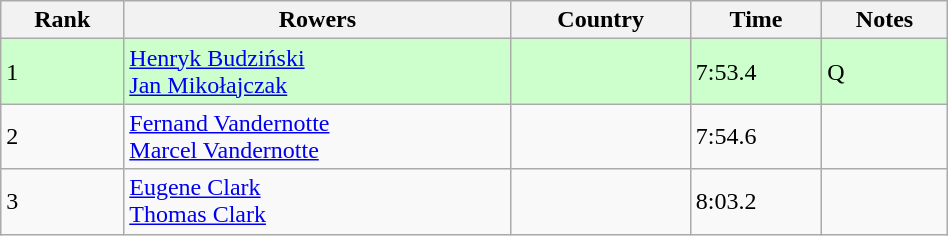<table class="wikitable" width=50%>
<tr>
<th>Rank</th>
<th>Rowers</th>
<th>Country</th>
<th>Time</th>
<th>Notes</th>
</tr>
<tr bgcolor=ccffcc>
<td>1</td>
<td><a href='#'>Henryk Budziński</a><br><a href='#'>Jan Mikołajczak</a></td>
<td></td>
<td>7:53.4</td>
<td>Q</td>
</tr>
<tr>
<td>2</td>
<td><a href='#'>Fernand Vandernotte</a><br><a href='#'>Marcel Vandernotte</a></td>
<td></td>
<td>7:54.6</td>
<td></td>
</tr>
<tr>
<td>3</td>
<td><a href='#'>Eugene Clark</a><br><a href='#'>Thomas Clark</a></td>
<td></td>
<td>8:03.2</td>
<td></td>
</tr>
</table>
